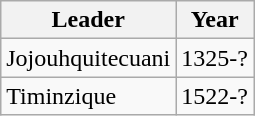<table class="wikitable">
<tr>
<th>Leader</th>
<th>Year</th>
</tr>
<tr>
<td>Jojouhquitecuani</td>
<td>1325-?</td>
</tr>
<tr>
<td>Timinzique</td>
<td>1522-?</td>
</tr>
</table>
